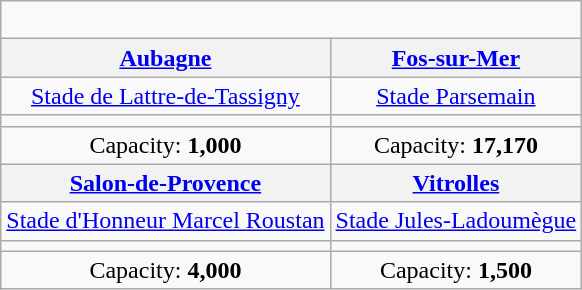<table class="wikitable" style="text-align:center">
<tr>
<td colspan="2"><br></td>
</tr>
<tr>
<th><a href='#'>Aubagne</a></th>
<th><a href='#'>Fos-sur-Mer</a></th>
</tr>
<tr>
<td><a href='#'>Stade de Lattre-de-Tassigny</a></td>
<td><a href='#'>Stade Parsemain</a></td>
</tr>
<tr>
<td></td>
<td></td>
</tr>
<tr>
<td>Capacity: <strong>1,000</strong></td>
<td>Capacity: <strong>17,170</strong></td>
</tr>
<tr>
<th><a href='#'>Salon-de-Provence</a></th>
<th><a href='#'>Vitrolles</a></th>
</tr>
<tr>
<td><a href='#'>Stade d'Honneur Marcel Roustan</a></td>
<td><a href='#'>Stade Jules-Ladoumègue</a></td>
</tr>
<tr>
<td></td>
<td></td>
</tr>
<tr>
<td>Capacity: <strong>4,000</strong></td>
<td>Capacity: <strong>1,500</strong></td>
</tr>
</table>
